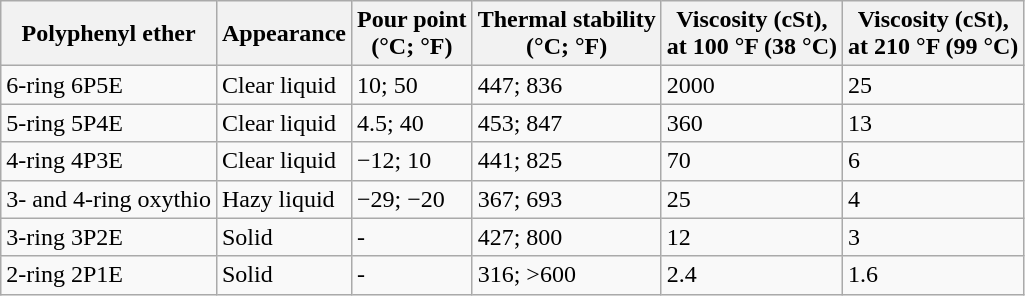<table class="wikitable">
<tr>
<th>Polyphenyl ether</th>
<th>Appearance</th>
<th>Pour point <br>(°C; °F)</th>
<th>Thermal stability <br>(°C; °F)</th>
<th>Viscosity (cSt), <br>at 100 °F (38 °C)</th>
<th>Viscosity (cSt), <br>at 210 °F (99 °C)</th>
</tr>
<tr>
<td>6-ring 6P5E</td>
<td>Clear liquid</td>
<td>10; 50</td>
<td>447; 836</td>
<td>2000</td>
<td>25</td>
</tr>
<tr>
<td>5-ring 5P4E</td>
<td>Clear liquid</td>
<td>4.5; 40</td>
<td>453; 847</td>
<td>360</td>
<td>13</td>
</tr>
<tr>
<td>4-ring 4P3E</td>
<td>Clear liquid</td>
<td>−12; 10</td>
<td>441; 825</td>
<td>70</td>
<td>6</td>
</tr>
<tr>
<td>3- and 4-ring oxythio</td>
<td>Hazy liquid</td>
<td>−29; −20</td>
<td>367; 693</td>
<td>25</td>
<td>4</td>
</tr>
<tr>
<td>3-ring 3P2E</td>
<td>Solid</td>
<td>-</td>
<td>427; 800</td>
<td>12</td>
<td>3</td>
</tr>
<tr>
<td>2-ring 2P1E</td>
<td>Solid</td>
<td>-</td>
<td>316; >600</td>
<td>2.4</td>
<td>1.6</td>
</tr>
</table>
